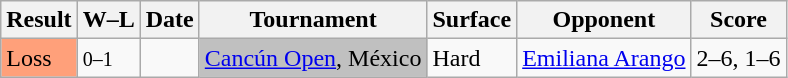<table class="sortable wikitable">
<tr>
<th>Result</th>
<th class="unsortable">W–L</th>
<th>Date</th>
<th>Tournament</th>
<th>Surface</th>
<th>Opponent</th>
<th class="unsortable">Score</th>
</tr>
<tr>
<td style="background:#ffa07a;">Loss</td>
<td><small>0–1</small></td>
<td><a href='#'></a></td>
<td style="background:silver;"><a href='#'>Cancún Open</a>, México</td>
<td>Hard</td>
<td> <a href='#'>Emiliana Arango</a></td>
<td>2–6, 1–6</td>
</tr>
</table>
